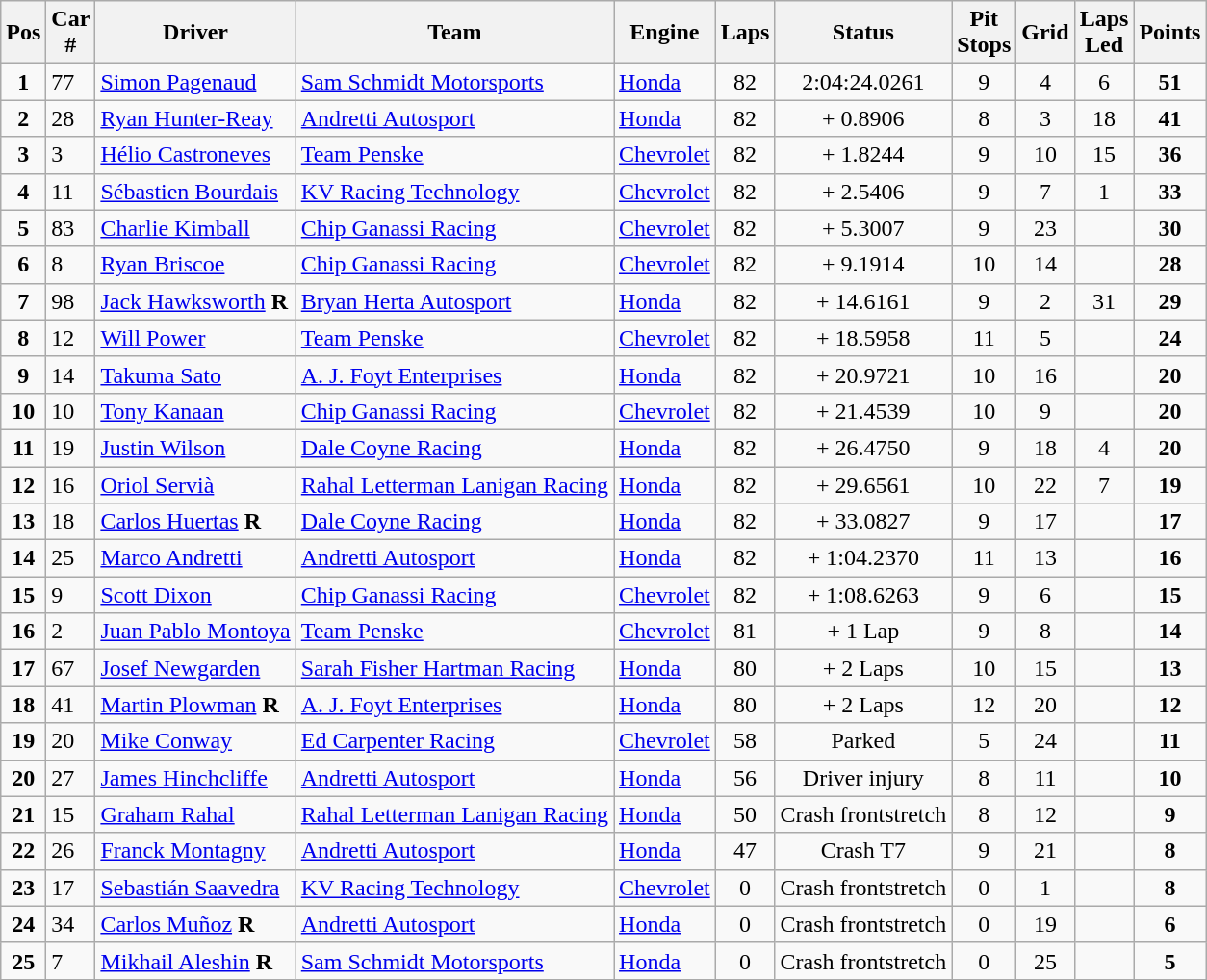<table class="wikitable" "style=font-size=95%">
<tr>
<th>Pos</th>
<th>Car<br>#</th>
<th>Driver</th>
<th>Team</th>
<th>Engine</th>
<th>Laps</th>
<th>Status</th>
<th>Pit<br>Stops</th>
<th>Grid</th>
<th>Laps<br>Led</th>
<th>Points</th>
</tr>
<tr>
<td align="center"><strong>1</strong></td>
<td>77</td>
<td> <a href='#'>Simon Pagenaud</a></td>
<td><a href='#'>Sam Schmidt Motorsports</a></td>
<td><a href='#'>Honda</a></td>
<td align="center">82</td>
<td align="center">2:04:24.0261</td>
<td align="center">9</td>
<td align="center">4</td>
<td align="center">6</td>
<td align="center"><strong>51</strong></td>
</tr>
<tr>
<td align="center"><strong>2</strong></td>
<td>28</td>
<td> <a href='#'>Ryan Hunter-Reay</a></td>
<td><a href='#'>Andretti Autosport</a></td>
<td><a href='#'>Honda</a></td>
<td align="center">82</td>
<td align="center">+ 0.8906</td>
<td align="center">8</td>
<td align="center">3</td>
<td align="center">18</td>
<td align="center"><strong>41</strong></td>
</tr>
<tr>
<td align="center"><strong>3</strong></td>
<td>3</td>
<td> <a href='#'>Hélio Castroneves</a></td>
<td><a href='#'>Team Penske</a></td>
<td><a href='#'>Chevrolet</a></td>
<td align="center">82</td>
<td align="center">+ 1.8244</td>
<td align="center">9</td>
<td align="center">10</td>
<td align="center">15</td>
<td align="center"><strong>36</strong></td>
</tr>
<tr>
<td align="center"><strong>4</strong></td>
<td>11</td>
<td> <a href='#'>Sébastien Bourdais</a></td>
<td><a href='#'>KV Racing Technology</a></td>
<td><a href='#'>Chevrolet</a></td>
<td align="center">82</td>
<td align="center">+ 2.5406</td>
<td align="center">9</td>
<td align="center">7</td>
<td align="center">1</td>
<td align="center"><strong>33</strong></td>
</tr>
<tr>
<td align="center"><strong>5</strong></td>
<td>83</td>
<td> <a href='#'>Charlie Kimball</a></td>
<td><a href='#'>Chip Ganassi Racing</a></td>
<td><a href='#'>Chevrolet</a></td>
<td align="center">82</td>
<td align="center">+ 5.3007</td>
<td align="center">9</td>
<td align="center">23</td>
<td align="center"></td>
<td align="center"><strong>30</strong></td>
</tr>
<tr>
<td align="center"><strong>6</strong></td>
<td>8</td>
<td> <a href='#'>Ryan Briscoe</a></td>
<td><a href='#'>Chip Ganassi Racing</a></td>
<td><a href='#'>Chevrolet</a></td>
<td align="center">82</td>
<td align="center">+ 9.1914</td>
<td align="center">10</td>
<td align="center">14</td>
<td align="center"></td>
<td align="center"><strong>28</strong></td>
</tr>
<tr>
<td align="center"><strong>7</strong></td>
<td>98</td>
<td> <a href='#'>Jack Hawksworth</a> <strong><span>R</span></strong></td>
<td><a href='#'>Bryan Herta Autosport</a></td>
<td><a href='#'>Honda</a></td>
<td align="center">82</td>
<td align="center">+ 14.6161</td>
<td align="center">9</td>
<td align="center">2</td>
<td align="center">31</td>
<td align="center"><strong>29</strong></td>
</tr>
<tr>
<td align="center"><strong>8</strong></td>
<td>12</td>
<td> <a href='#'>Will Power</a></td>
<td><a href='#'>Team Penske</a></td>
<td><a href='#'>Chevrolet</a></td>
<td align="center">82</td>
<td align="center">+ 18.5958</td>
<td align="center">11</td>
<td align="center">5</td>
<td align="center"></td>
<td align="center"><strong>24</strong></td>
</tr>
<tr>
<td align="center"><strong>9</strong></td>
<td>14</td>
<td> <a href='#'>Takuma Sato</a></td>
<td><a href='#'>A. J. Foyt Enterprises</a></td>
<td><a href='#'>Honda</a></td>
<td align="center">82</td>
<td align="center">+ 20.9721</td>
<td align="center">10</td>
<td align="center">16</td>
<td align="center"></td>
<td align="center"><strong>20</strong></td>
</tr>
<tr>
<td align="center"><strong>10</strong></td>
<td>10</td>
<td> <a href='#'>Tony Kanaan</a></td>
<td><a href='#'>Chip Ganassi Racing</a></td>
<td><a href='#'>Chevrolet</a></td>
<td align="center">82</td>
<td align="center">+ 21.4539</td>
<td align="center">10</td>
<td align="center">9</td>
<td align="center"></td>
<td align="center"><strong>20</strong></td>
</tr>
<tr>
<td align="center"><strong>11</strong></td>
<td>19</td>
<td> <a href='#'>Justin Wilson</a></td>
<td><a href='#'>Dale Coyne Racing</a></td>
<td><a href='#'>Honda</a></td>
<td align="center">82</td>
<td align="center">+ 26.4750</td>
<td align="center">9</td>
<td align="center">18</td>
<td align="center">4</td>
<td align="center"><strong>20</strong></td>
</tr>
<tr>
<td align="center"><strong>12</strong></td>
<td>16</td>
<td> <a href='#'>Oriol Servià</a></td>
<td><a href='#'>Rahal Letterman Lanigan Racing</a></td>
<td><a href='#'>Honda</a></td>
<td align="center">82</td>
<td align="center">+ 29.6561</td>
<td align="center">10</td>
<td align="center">22</td>
<td align="center">7</td>
<td align="center"><strong>19</strong></td>
</tr>
<tr>
<td align="center"><strong>13</strong></td>
<td>18</td>
<td> <a href='#'>Carlos Huertas</a> <strong><span>R</span></strong></td>
<td><a href='#'>Dale Coyne Racing</a></td>
<td><a href='#'>Honda</a></td>
<td align="center">82</td>
<td align="center">+ 33.0827</td>
<td align="center">9</td>
<td align="center">17</td>
<td align="center"></td>
<td align="center"><strong>17</strong></td>
</tr>
<tr>
<td align="center"><strong>14</strong></td>
<td>25</td>
<td> <a href='#'>Marco Andretti</a></td>
<td><a href='#'>Andretti Autosport</a></td>
<td><a href='#'>Honda</a></td>
<td align="center">82</td>
<td align="center">+ 1:04.2370</td>
<td align="center">11</td>
<td align="center">13</td>
<td align="center"></td>
<td align="center"><strong>16</strong></td>
</tr>
<tr>
<td align="center"><strong>15</strong></td>
<td>9</td>
<td> <a href='#'>Scott Dixon</a></td>
<td><a href='#'>Chip Ganassi Racing</a></td>
<td><a href='#'>Chevrolet</a></td>
<td align="center">82</td>
<td align="center">+ 1:08.6263</td>
<td align="center">9</td>
<td align="center">6</td>
<td align="center"></td>
<td align="center"><strong>15</strong></td>
</tr>
<tr>
<td align="center"><strong>16</strong></td>
<td>2</td>
<td> <a href='#'>Juan Pablo Montoya</a></td>
<td><a href='#'>Team Penske</a></td>
<td><a href='#'>Chevrolet</a></td>
<td align="center">81</td>
<td align="center">+ 1 Lap</td>
<td align="center">9</td>
<td align="center">8</td>
<td align="center"></td>
<td align="center"><strong>14</strong></td>
</tr>
<tr>
<td align="center"><strong>17</strong></td>
<td>67</td>
<td> <a href='#'>Josef Newgarden</a></td>
<td><a href='#'>Sarah Fisher Hartman Racing</a></td>
<td><a href='#'>Honda</a></td>
<td align="center">80</td>
<td align="center">+ 2 Laps</td>
<td align="center">10</td>
<td align="center">15</td>
<td align="center"></td>
<td align="center"><strong>13</strong></td>
</tr>
<tr>
<td align="center"><strong>18</strong></td>
<td>41</td>
<td> <a href='#'>Martin Plowman</a> <strong><span>R</span></strong></td>
<td><a href='#'>A. J. Foyt Enterprises</a></td>
<td><a href='#'>Honda</a></td>
<td align="center">80</td>
<td align="center">+ 2 Laps</td>
<td align="center">12</td>
<td align="center">20</td>
<td align="center"></td>
<td align="center"><strong>12</strong></td>
</tr>
<tr>
<td align="center"><strong>19</strong></td>
<td>20</td>
<td> <a href='#'>Mike Conway</a></td>
<td><a href='#'>Ed Carpenter Racing</a></td>
<td><a href='#'>Chevrolet</a></td>
<td align="center">58</td>
<td align="center">Parked</td>
<td align="center">5</td>
<td align="center">24</td>
<td align="center"></td>
<td align="center"><strong>11</strong></td>
</tr>
<tr>
<td align="center"><strong>20</strong></td>
<td>27</td>
<td> <a href='#'>James Hinchcliffe</a></td>
<td><a href='#'>Andretti Autosport</a></td>
<td><a href='#'>Honda</a></td>
<td align="center">56</td>
<td align="center">Driver injury</td>
<td align="center">8</td>
<td align="center">11</td>
<td align="center"></td>
<td align="center"><strong>10</strong></td>
</tr>
<tr>
<td align="center"><strong>21</strong></td>
<td>15</td>
<td> <a href='#'>Graham Rahal</a></td>
<td><a href='#'>Rahal Letterman Lanigan Racing</a></td>
<td><a href='#'>Honda</a></td>
<td align="center">50</td>
<td align="center">Crash frontstretch</td>
<td align="center">8</td>
<td align="center">12</td>
<td align="center"></td>
<td align="center"><strong>9</strong></td>
</tr>
<tr>
<td align="center"><strong>22</strong></td>
<td>26</td>
<td> <a href='#'>Franck Montagny</a></td>
<td><a href='#'>Andretti Autosport</a></td>
<td><a href='#'>Honda</a></td>
<td align="center">47</td>
<td align="center">Crash T7</td>
<td align="center">9</td>
<td align="center">21</td>
<td align="center"></td>
<td align="center"><strong>8</strong></td>
</tr>
<tr>
<td align="center"><strong>23</strong></td>
<td>17</td>
<td> <a href='#'>Sebastián Saavedra</a></td>
<td><a href='#'>KV Racing Technology</a></td>
<td><a href='#'>Chevrolet</a></td>
<td align="center">0</td>
<td align="center">Crash frontstretch</td>
<td align="center">0</td>
<td align="center">1</td>
<td align="center"></td>
<td align="center"><strong>8</strong></td>
</tr>
<tr>
<td align="center"><strong>24</strong></td>
<td>34</td>
<td> <a href='#'>Carlos Muñoz</a> <strong><span>R</span></strong></td>
<td><a href='#'>Andretti Autosport</a></td>
<td><a href='#'>Honda</a></td>
<td align="center">0</td>
<td align="center">Crash frontstretch</td>
<td align="center">0</td>
<td align="center">19</td>
<td align="center"></td>
<td align="center"><strong>6</strong></td>
</tr>
<tr>
<td align="center"><strong>25</strong></td>
<td>7</td>
<td> <a href='#'>Mikhail Aleshin</a> <strong><span>R</span></strong></td>
<td><a href='#'>Sam Schmidt Motorsports</a></td>
<td><a href='#'>Honda</a></td>
<td align="center">0</td>
<td align="center">Crash frontstretch</td>
<td align="center">0</td>
<td align="center">25</td>
<td align="center"></td>
<td align="center"><strong>5</strong></td>
</tr>
</table>
